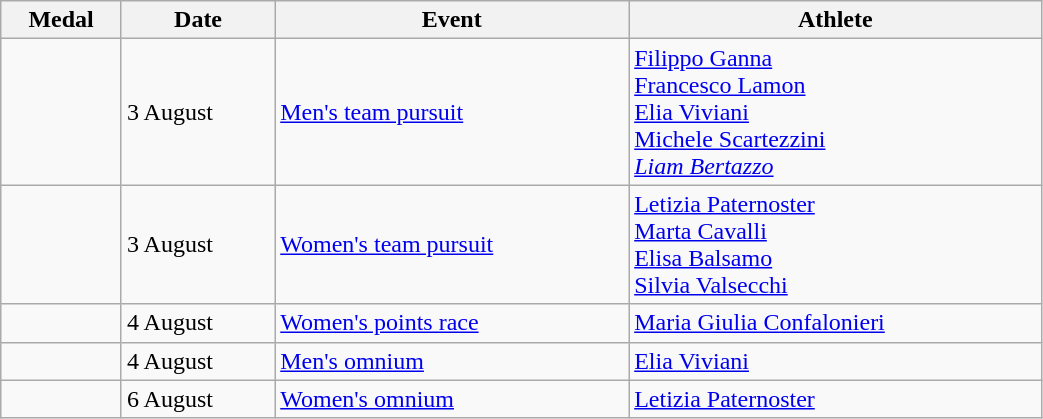<table class="wikitable sortable" width=55% style="font-size:100%; text-align:left;">
<tr>
<th>Medal</th>
<th>Date</th>
<th>Event</th>
<th>Athlete</th>
</tr>
<tr>
<td></td>
<td>3 August</td>
<td><a href='#'>Men's team pursuit</a></td>
<td><a href='#'>Filippo Ganna</a><br><a href='#'>Francesco Lamon</a><br><a href='#'>Elia Viviani</a><br><a href='#'>Michele Scartezzini</a><br><em><a href='#'>Liam Bertazzo</a></em></td>
</tr>
<tr>
<td></td>
<td>3 August</td>
<td><a href='#'>Women's team pursuit</a></td>
<td><a href='#'>Letizia Paternoster</a><br><a href='#'>Marta Cavalli</a><br><a href='#'>Elisa Balsamo</a><br><a href='#'>Silvia Valsecchi</a></td>
</tr>
<tr>
<td></td>
<td>4 August</td>
<td><a href='#'>Women's points race</a></td>
<td><a href='#'>Maria Giulia Confalonieri</a></td>
</tr>
<tr>
<td></td>
<td>4 August</td>
<td><a href='#'>Men's omnium</a></td>
<td><a href='#'>Elia Viviani</a></td>
</tr>
<tr>
<td></td>
<td>6 August</td>
<td><a href='#'>Women's omnium</a></td>
<td><a href='#'>Letizia Paternoster</a></td>
</tr>
</table>
